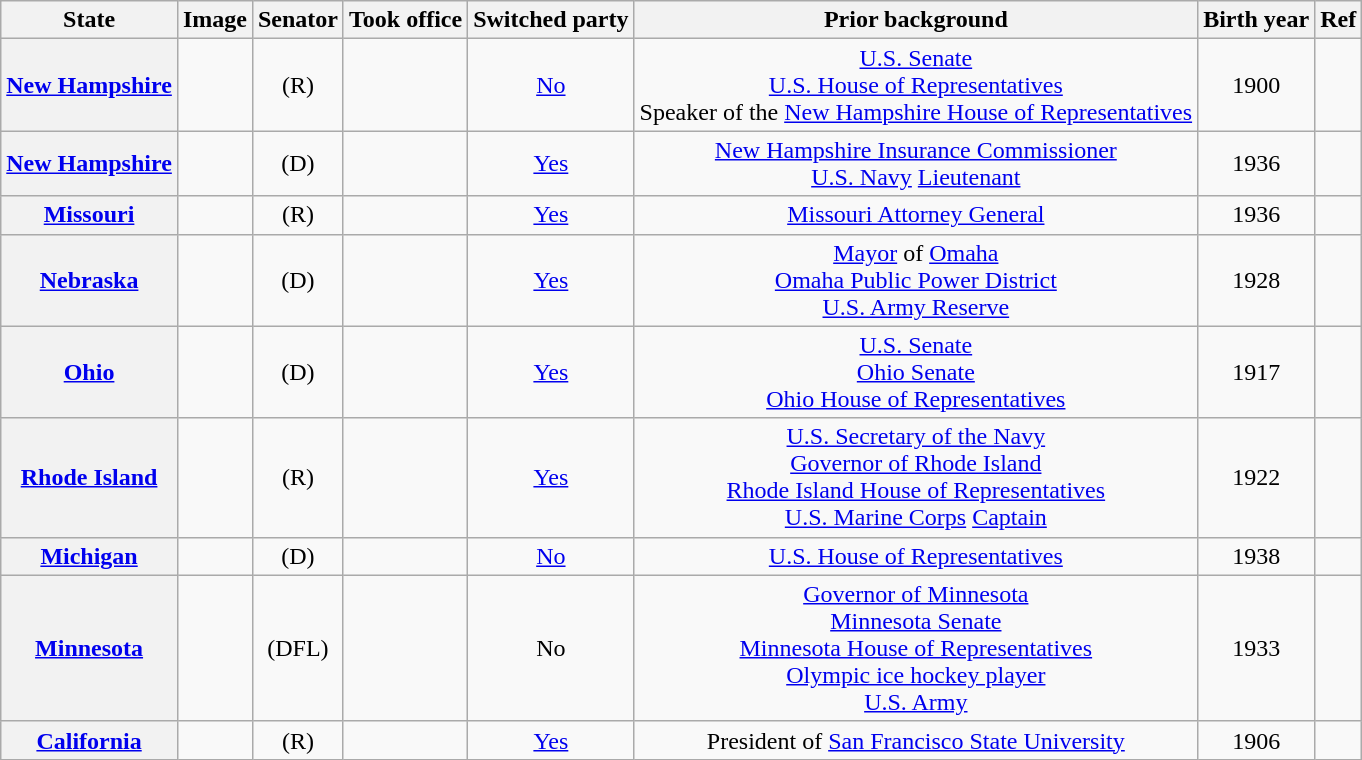<table class="sortable wikitable" style="text-align:center">
<tr>
<th>State</th>
<th>Image</th>
<th>Senator</th>
<th>Took office</th>
<th>Switched party</th>
<th>Prior background</th>
<th>Birth year</th>
<th>Ref</th>
</tr>
<tr>
<th><a href='#'>New Hampshire</a></th>
<td></td>
<td> (R)</td>
<td></td>
<td><a href='#'>No</a><br></td>
<td><a href='#'>U.S. Senate</a><br><a href='#'>U.S. House of Representatives</a><br>Speaker of the <a href='#'>New Hampshire House of Representatives</a></td>
<td>1900</td>
<td></td>
</tr>
<tr>
<th><a href='#'>New Hampshire</a></th>
<td></td>
<td> (D)</td>
<td></td>
<td><a href='#'>Yes</a><br></td>
<td><a href='#'>New Hampshire Insurance Commissioner</a><br><a href='#'>U.S. Navy</a> <a href='#'>Lieutenant</a></td>
<td>1936</td>
<td></td>
</tr>
<tr>
<th><a href='#'>Missouri</a></th>
<td></td>
<td> (R)</td>
<td></td>
<td><a href='#'>Yes</a><br></td>
<td><a href='#'>Missouri Attorney General</a></td>
<td>1936</td>
<td></td>
</tr>
<tr>
<th><a href='#'>Nebraska</a></th>
<td></td>
<td> (D)</td>
<td></td>
<td><a href='#'>Yes</a><br></td>
<td><a href='#'>Mayor</a> of <a href='#'>Omaha</a><br><a href='#'>Omaha Public Power District</a><br><a href='#'>U.S. Army Reserve</a></td>
<td>1928</td>
<td></td>
</tr>
<tr>
<th><a href='#'>Ohio</a></th>
<td></td>
<td> (D)</td>
<td></td>
<td><a href='#'>Yes</a><br></td>
<td><a href='#'>U.S. Senate</a><br><a href='#'>Ohio Senate</a><br><a href='#'>Ohio House of Representatives</a></td>
<td>1917</td>
<td></td>
</tr>
<tr>
<th><a href='#'>Rhode Island</a></th>
<td></td>
<td> (R)</td>
<td></td>
<td><a href='#'>Yes</a><br></td>
<td><a href='#'>U.S. Secretary of the Navy</a><br><a href='#'>Governor of Rhode Island</a><br><a href='#'>Rhode Island House of Representatives</a><br><a href='#'>U.S. Marine Corps</a> <a href='#'>Captain</a></td>
<td>1922</td>
<td></td>
</tr>
<tr>
<th><a href='#'>Michigan</a></th>
<td></td>
<td> (D)</td>
<td></td>
<td><a href='#'>No</a><br></td>
<td><a href='#'>U.S. House of Representatives</a></td>
<td>1938</td>
<td></td>
</tr>
<tr>
<th><a href='#'>Minnesota</a></th>
<td></td>
<td> (DFL)</td>
<td></td>
<td>No<br></td>
<td><a href='#'>Governor of Minnesota</a><br><a href='#'>Minnesota Senate</a><br><a href='#'>Minnesota House of Representatives</a><br><a href='#'>Olympic ice hockey player</a><br><a href='#'>U.S. Army</a></td>
<td>1933</td>
<td></td>
</tr>
<tr>
<th><a href='#'>California</a></th>
<td></td>
<td> (R)</td>
<td></td>
<td><a href='#'>Yes</a><br></td>
<td>President of <a href='#'>San Francisco State University</a></td>
<td>1906</td>
<td></td>
</tr>
</table>
